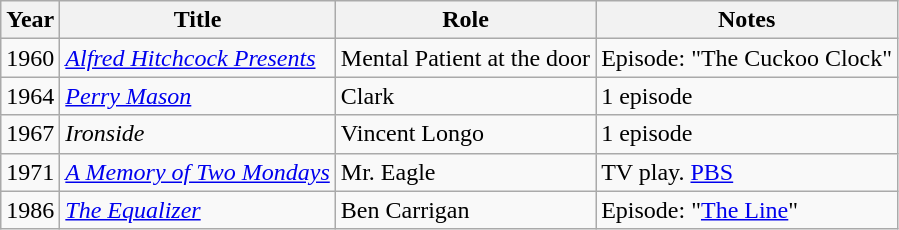<table class="wikitable sortable">
<tr>
<th>Year</th>
<th>Title</th>
<th>Role</th>
<th class="unsortable">Notes</th>
</tr>
<tr>
<td>1960</td>
<td><em><a href='#'>Alfred Hitchcock Presents</a></em></td>
<td>Mental Patient at the door</td>
<td>Episode: "The Cuckoo Clock" </td>
</tr>
<tr>
<td>1964</td>
<td><em><a href='#'>Perry Mason</a></em></td>
<td>Clark</td>
<td>1 episode</td>
</tr>
<tr>
<td>1967</td>
<td><em>Ironside</em></td>
<td>Vincent Longo</td>
<td>1 episode</td>
</tr>
<tr>
<td>1971</td>
<td><em><a href='#'>A Memory of Two Mondays</a></em></td>
<td>Mr. Eagle</td>
<td>TV play. <a href='#'>PBS</a></td>
</tr>
<tr>
<td>1986</td>
<td><em><a href='#'>The Equalizer</a></em></td>
<td>Ben Carrigan</td>
<td>Episode: "<a href='#'>The Line</a>"</td>
</tr>
</table>
